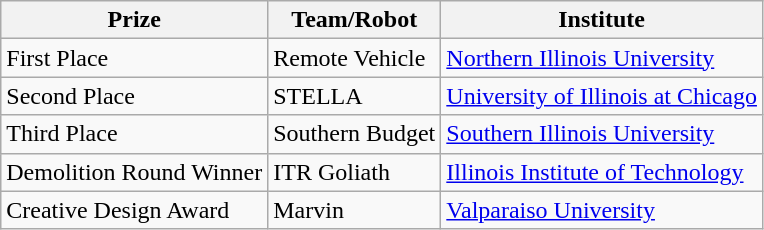<table class="wikitable">
<tr>
<th>Prize</th>
<th>Team/Robot</th>
<th>Institute</th>
</tr>
<tr>
<td>First Place</td>
<td>Remote Vehicle</td>
<td><a href='#'>Northern Illinois University</a></td>
</tr>
<tr>
<td>Second Place</td>
<td>STELLA</td>
<td><a href='#'>University of Illinois at Chicago</a></td>
</tr>
<tr>
<td>Third Place</td>
<td>Southern Budget</td>
<td><a href='#'>Southern Illinois University</a></td>
</tr>
<tr>
<td>Demolition Round Winner</td>
<td>ITR Goliath</td>
<td><a href='#'>Illinois Institute of Technology</a></td>
</tr>
<tr>
<td>Creative Design Award</td>
<td>Marvin</td>
<td><a href='#'>Valparaiso University</a></td>
</tr>
</table>
